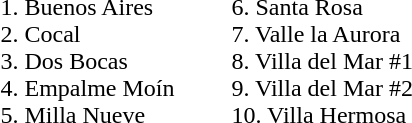<table>
<tr>
<td width="10"> </td>
<td valign="top"><br>1. Buenos Aires<br>
2. Cocal<br>
3. Dos Bocas<br>
4. Empalme Moín<br>
5. Milla Nueve</td>
<td width="30"> </td>
<td valign="top"><br>6. Santa Rosa<br>
7. Valle la Aurora<br>
8. Villa del Mar #1<br>
9. Villa del Mar #2<br>
10. Villa Hermosa</td>
<td width="30"> </td>
<td valign="top"></td>
</tr>
</table>
